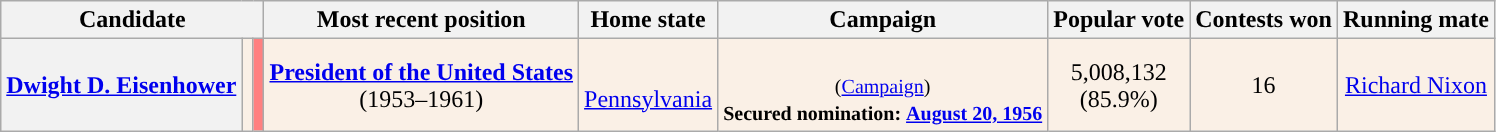<table class="wikitable sortable" style="text-align:center;">
<tr>
<th colspan="3">Candidate</th>
<th class="unsortable">Most recent position</th>
<th>Home state</th>
<th data-sort-type="date">Campaign</th>
<th>Popular vote</th>
<th>Contests won</th>
<th>Running mate</th>
</tr>
<tr style="background:linen;">
<th data-sort-="Hoover"><a href='#'>Dwight D. Eisenhower</a></th>
<td></td>
<td style="background:#FF8080;"></td>
<td><strong><a href='#'>President of the United States</a></strong><br>(1953–1961)</td>
<td><br><a href='#'>Pennsylvania</a></td>
<td><br><small>(<a href='#'>Campaign</a>)</small><br><small><strong>Secured nomination:</strong> <strong><a href='#'>August 20, 1956</a></strong></small></td>
<td>5,008,132<br>(85.9%)</td>
<td>16</td>
<td><a href='#'>Richard Nixon</a></td>
</tr>
</table>
